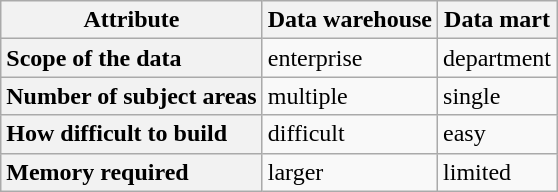<table class="wikitable">
<tr>
<th>Attribute</th>
<th>Data warehouse</th>
<th>Data mart</th>
</tr>
<tr>
<th style="text-align: left">Scope of the data</th>
<td>enterprise</td>
<td>department</td>
</tr>
<tr>
<th style="text-align: left">Number of subject areas</th>
<td>multiple</td>
<td>single</td>
</tr>
<tr>
<th style="text-align: left">How difficult to build</th>
<td>difficult</td>
<td>easy</td>
</tr>
<tr>
<th style="text-align: left">Memory required</th>
<td>larger</td>
<td>limited</td>
</tr>
</table>
